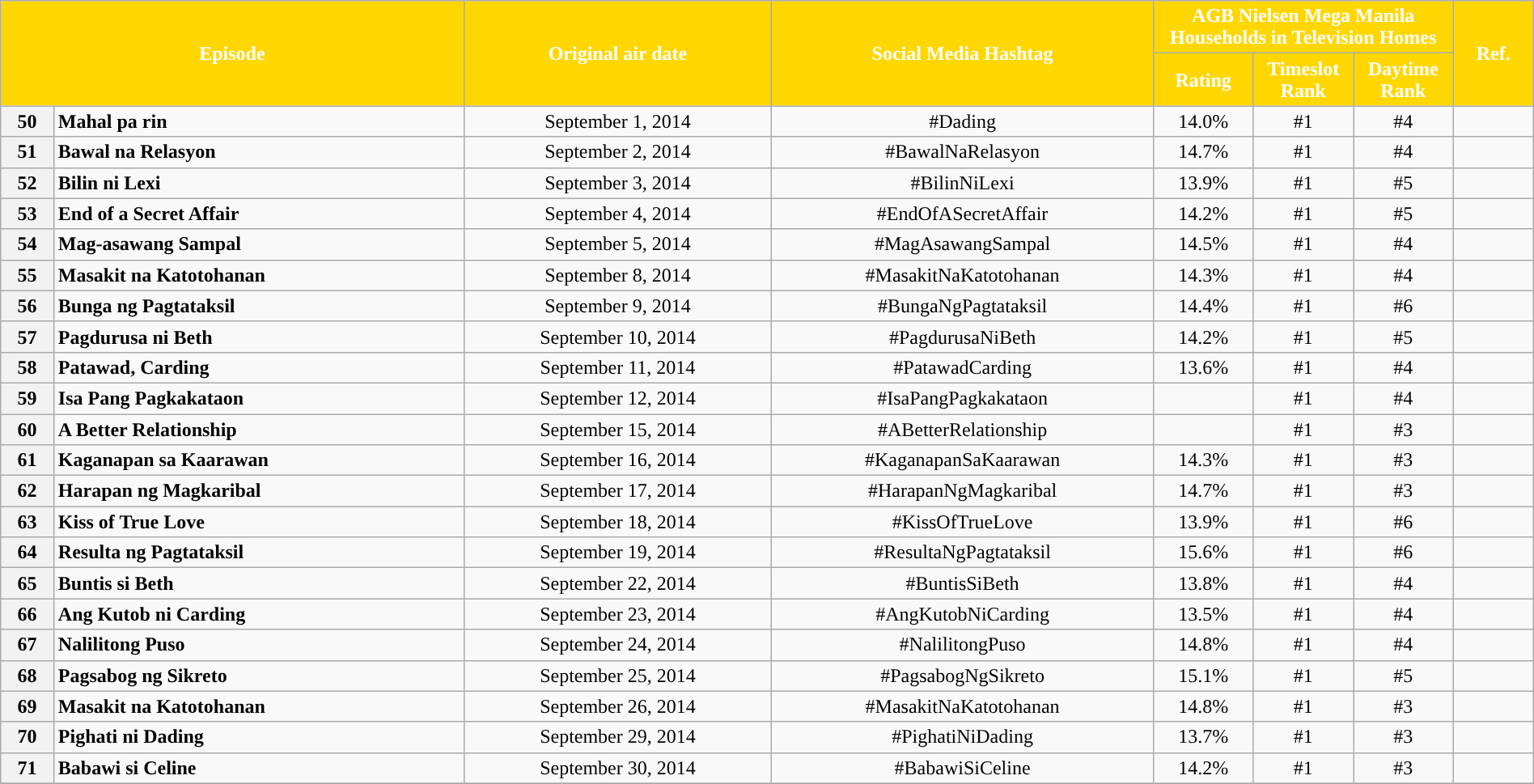<table class="wikitable" style="text-align:center; font-size:100%; line-height:18px;"  width="100%">
<tr>
<th colspan="2" rowspan="2" style="background-color:#FFD700; color:#ffffff;">Episode</th>
<th style="background:#FFD700; color:white" rowspan="2">Original air date</th>
<th style="background:#FFD700; color:white" rowspan="2">Social Media Hashtag</th>
<th style="background-color:#FFD700; color:#ffffff;" colspan="3">AGB Nielsen Mega Manila Households in Television Homes</th>
<th rowspan="2" style="background:#FFD700; color:white">Ref.</th>
</tr>
<tr style="text-align: center style=">
<th style="background-color:#FFD700; width:75px; color:#ffffff;">Rating</th>
<th style="background-color:#FFD700; width:75px; color:#ffffff;">Timeslot Rank</th>
<th style="background-color:#FFD700; width:75px; color:#ffffff;">Daytime Rank</th>
</tr>
<tr>
<th>50</th>
<td style="text-align: left;"><strong>Mahal pa rin</strong></td>
<td>September 1, 2014</td>
<td>#Dading</td>
<td>14.0%</td>
<td>#1</td>
<td>#4</td>
<td></td>
</tr>
<tr>
<th>51</th>
<td style="text-align: left;"><strong>Bawal na Relasyon</strong></td>
<td>September 2, 2014</td>
<td>#BawalNaRelasyon</td>
<td>14.7%</td>
<td>#1</td>
<td>#4</td>
<td></td>
</tr>
<tr>
<th>52</th>
<td style="text-align: left;"><strong>Bilin ni Lexi</strong></td>
<td>September 3, 2014</td>
<td>#BilinNiLexi</td>
<td>13.9%</td>
<td>#1</td>
<td>#5</td>
<td></td>
</tr>
<tr>
<th>53</th>
<td style="text-align: left;"><strong>End of a Secret Affair</strong></td>
<td>September 4, 2014</td>
<td>#EndOfASecretAffair</td>
<td>14.2%</td>
<td>#1</td>
<td>#5</td>
<td></td>
</tr>
<tr>
<th>54</th>
<td style="text-align: left;"><strong>Mag-asawang Sampal</strong></td>
<td>September 5, 2014</td>
<td>#MagAsawangSampal</td>
<td>14.5%</td>
<td>#1</td>
<td>#4</td>
<td></td>
</tr>
<tr>
<th>55</th>
<td style="text-align: left;"><strong>Masakit na Katotohanan</strong></td>
<td>September 8, 2014</td>
<td>#MasakitNaKatotohanan</td>
<td>14.3%</td>
<td>#1</td>
<td>#4</td>
<td></td>
</tr>
<tr>
<th>56</th>
<td style="text-align: left;"><strong>Bunga ng Pagtataksil</strong></td>
<td>September 9, 2014</td>
<td>#BungaNgPagtataksil</td>
<td>14.4%</td>
<td>#1</td>
<td>#6</td>
<td></td>
</tr>
<tr>
<th>57</th>
<td style="text-align: left;"><strong>Pagdurusa ni Beth</strong></td>
<td>September 10, 2014</td>
<td>#PagdurusaNiBeth</td>
<td>14.2%</td>
<td>#1</td>
<td>#5</td>
<td></td>
</tr>
<tr>
<th>58</th>
<td style="text-align: left;"><strong>Patawad, Carding</strong></td>
<td>September 11, 2014</td>
<td>#PatawadCarding</td>
<td>13.6%</td>
<td>#1</td>
<td>#4</td>
<td></td>
</tr>
<tr>
<th>59</th>
<td style="text-align: left;"><strong>Isa Pang Pagkakataon</strong></td>
<td>September 12, 2014</td>
<td>#IsaPangPagkakataon</td>
<td></td>
<td>#1</td>
<td>#4</td>
<td></td>
</tr>
<tr>
<th>60</th>
<td style="text-align: left;"><strong>A Better Relationship</strong></td>
<td>September 15, 2014</td>
<td>#ABetterRelationship</td>
<td></td>
<td>#1</td>
<td>#3</td>
<td></td>
</tr>
<tr>
<th>61</th>
<td style="text-align: left;"><strong>Kaganapan sa Kaarawan</strong></td>
<td>September 16, 2014</td>
<td>#KaganapanSaKaarawan</td>
<td>14.3%</td>
<td>#1</td>
<td>#3</td>
<td></td>
</tr>
<tr>
<th>62</th>
<td style="text-align: left;"><strong>Harapan ng Magkaribal</strong></td>
<td>September 17, 2014</td>
<td>#HarapanNgMagkaribal</td>
<td>14.7%</td>
<td>#1</td>
<td>#3</td>
<td></td>
</tr>
<tr>
<th>63</th>
<td style="text-align: left;"><strong>Kiss of True Love</strong></td>
<td>September 18, 2014</td>
<td>#KissOfTrueLove</td>
<td>13.9%</td>
<td>#1</td>
<td>#6</td>
<td></td>
</tr>
<tr>
<th>64</th>
<td style="text-align: left;"><strong>Resulta ng Pagtataksil</strong></td>
<td>September 19, 2014</td>
<td>#ResultaNgPagtataksil</td>
<td>15.6%</td>
<td>#1</td>
<td>#6</td>
<td></td>
</tr>
<tr>
<th>65</th>
<td style="text-align: left;"><strong>Buntis si Beth</strong></td>
<td>September 22, 2014</td>
<td>#BuntisSiBeth</td>
<td>13.8%</td>
<td>#1</td>
<td>#4</td>
<td></td>
</tr>
<tr>
<th>66</th>
<td style="text-align: left;"><strong>Ang Kutob ni Carding</strong></td>
<td>September 23, 2014</td>
<td>#AngKutobNiCarding</td>
<td>13.5%</td>
<td>#1</td>
<td>#4</td>
<td></td>
</tr>
<tr>
<th>67</th>
<td style="text-align: left;"><strong>Nalilitong Puso</strong></td>
<td>September 24, 2014</td>
<td>#NalilitongPuso</td>
<td>14.8%</td>
<td>#1</td>
<td>#4</td>
<td></td>
</tr>
<tr>
<th>68</th>
<td style="text-align: left;"><strong>Pagsabog ng Sikreto</strong></td>
<td>September 25, 2014</td>
<td>#PagsabogNgSikreto</td>
<td>15.1%</td>
<td>#1</td>
<td>#5</td>
<td></td>
</tr>
<tr>
<th>69</th>
<td style="text-align: left;"><strong>Masakit na Katotohanan</strong></td>
<td>September 26, 2014</td>
<td>#MasakitNaKatotohanan</td>
<td>14.8%</td>
<td>#1</td>
<td>#3</td>
<td></td>
</tr>
<tr>
<th>70</th>
<td style="text-align: left;"><strong>Pighati ni Dading</strong></td>
<td>September 29, 2014</td>
<td>#PighatiNiDading</td>
<td>13.7%</td>
<td>#1</td>
<td>#3</td>
<td></td>
</tr>
<tr>
<th>71</th>
<td style="text-align: left;"><strong>Babawi si Celine</strong></td>
<td>September 30, 2014</td>
<td>#BabawiSiCeline</td>
<td>14.2%</td>
<td>#1</td>
<td>#3</td>
<td></td>
</tr>
<tr>
</tr>
</table>
